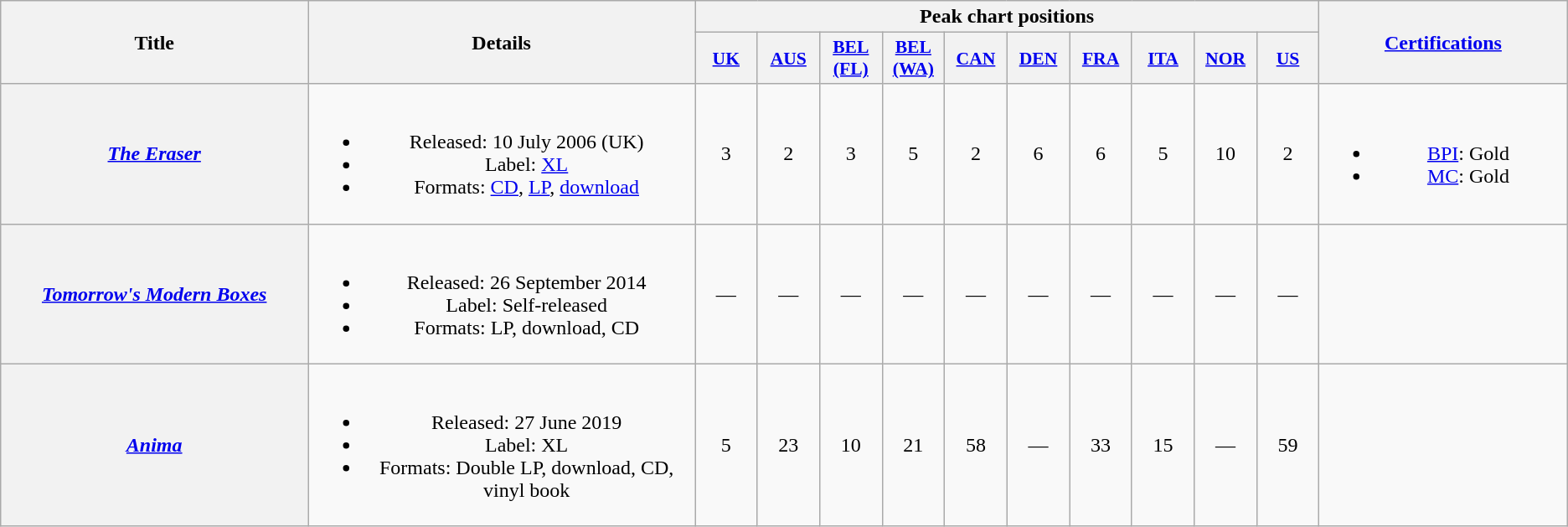<table class="wikitable plainrowheaders" style="text-align:center;">
<tr>
<th scope="col" rowspan="2" style="width:15em;">Title</th>
<th scope="col" rowspan="2" style="width:19em;">Details</th>
<th scope="col" colspan="10">Peak chart positions</th>
<th scope="col" rowspan="2" style="width:12em;"><a href='#'>Certifications</a></th>
</tr>
<tr>
<th scope="col" style="width:3em;font-size:90%;"><a href='#'>UK</a><br></th>
<th scope="col" style="width:3em;font-size:90%;"><a href='#'>AUS</a><br></th>
<th scope="col" style="width:3em;font-size:90%;"><a href='#'>BEL (FL)</a><br></th>
<th scope="col" style="width:3em;font-size:90%;"><a href='#'>BEL (WA)</a><br></th>
<th scope="col" style="width:3em;font-size:90%;"><a href='#'>CAN</a><br></th>
<th scope="col" style="width:3em;font-size:90%;"><a href='#'>DEN</a><br></th>
<th scope="col" style="width:3em;font-size:90%;"><a href='#'>FRA</a><br></th>
<th scope="col" style="width:3em;font-size:90%;"><a href='#'>ITA</a><br></th>
<th scope="col" style="width:3em;font-size:90%;"><a href='#'>NOR</a><br></th>
<th scope="col" style="width:3em;font-size:90%;"><a href='#'>US</a><br></th>
</tr>
<tr>
<th scope="row"><em><a href='#'>The Eraser</a></em></th>
<td><br><ul><li>Released: 10 July 2006 <span>(UK)</span></li><li>Label: <a href='#'>XL</a></li><li>Formats: <a href='#'>CD</a>, <a href='#'>LP</a>, <a href='#'>download</a></li></ul></td>
<td>3</td>
<td>2</td>
<td>3</td>
<td>5</td>
<td>2</td>
<td>6</td>
<td>6</td>
<td>5</td>
<td>10</td>
<td>2</td>
<td><br><ul><li><a href='#'>BPI</a>: Gold</li><li><a href='#'>MC</a>: Gold</li></ul></td>
</tr>
<tr>
<th scope="row"><em><a href='#'>Tomorrow's Modern Boxes</a></em></th>
<td><br><ul><li>Released: 26 September 2014</li><li>Label: Self-released</li><li>Formats: LP, download, CD</li></ul></td>
<td>—</td>
<td>—</td>
<td>—</td>
<td>—</td>
<td>—</td>
<td>—</td>
<td>—</td>
<td>—</td>
<td>—</td>
<td>—</td>
<td></td>
</tr>
<tr>
<th scope="row"><em><a href='#'>Anima</a></em></th>
<td><br><ul><li>Released: 27 June 2019</li><li>Label: XL</li><li>Formats: Double LP, download, CD, vinyl book</li></ul></td>
<td>5</td>
<td>23</td>
<td>10</td>
<td>21</td>
<td>58</td>
<td>—</td>
<td>33</td>
<td>15</td>
<td>—</td>
<td>59</td>
<td></td>
</tr>
</table>
